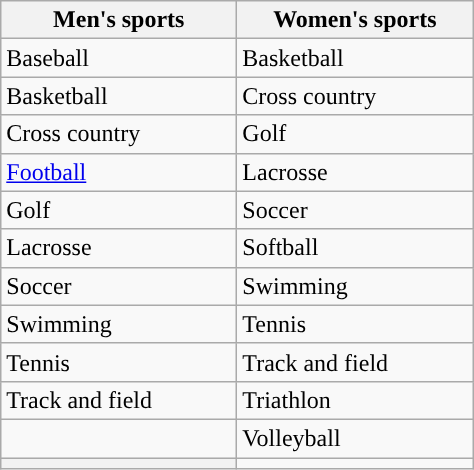<table class="wikitable" style=" ">
<tr>
<th width=150px>Men's sports</th>
<th width=150px>Women's sports</th>
</tr>
<tr>
<td>Baseball</td>
<td>Basketball</td>
</tr>
<tr>
<td>Basketball</td>
<td>Cross country</td>
</tr>
<tr>
<td>Cross country</td>
<td>Golf</td>
</tr>
<tr>
<td><a href='#'>Football</a></td>
<td>Lacrosse</td>
</tr>
<tr>
<td>Golf</td>
<td>Soccer</td>
</tr>
<tr>
<td>Lacrosse</td>
<td>Softball</td>
</tr>
<tr>
<td>Soccer</td>
<td>Swimming</td>
</tr>
<tr>
<td>Swimming</td>
<td>Tennis</td>
</tr>
<tr>
<td>Tennis</td>
<td>Track and field</td>
</tr>
<tr>
<td>Track and field</td>
<td>Triathlon</td>
</tr>
<tr>
<td></td>
<td>Volleyball</td>
</tr>
<tr>
<th></th>
</tr>
</table>
